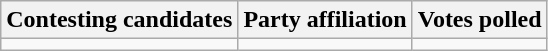<table class="wikitable sortable">
<tr>
<th>Contesting candidates</th>
<th>Party affiliation</th>
<th>Votes polled</th>
</tr>
<tr>
<td></td>
<td></td>
<td></td>
</tr>
</table>
